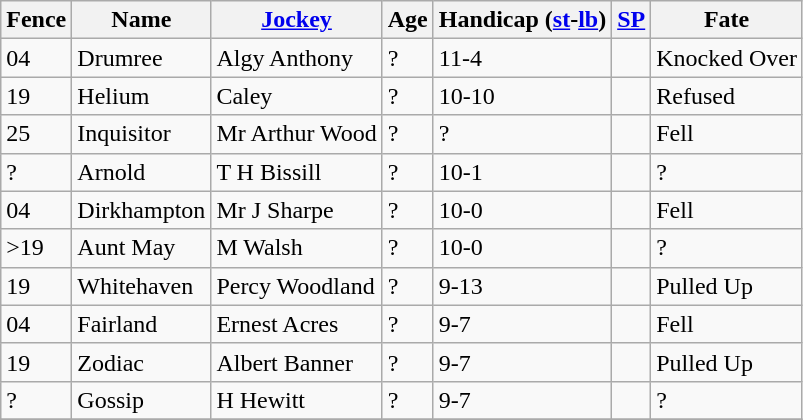<table class="wikitable sortable">
<tr>
<th>Fence</th>
<th>Name</th>
<th><a href='#'>Jockey</a></th>
<th>Age</th>
<th>Handicap (<a href='#'>st</a>-<a href='#'>lb</a>)</th>
<th><a href='#'>SP</a></th>
<th>Fate</th>
</tr>
<tr>
<td>04</td>
<td>Drumree</td>
<td>Algy Anthony</td>
<td>?</td>
<td>11-4</td>
<td></td>
<td>Knocked Over</td>
</tr>
<tr>
<td>19</td>
<td>Helium</td>
<td>Caley</td>
<td>?</td>
<td>10-10</td>
<td></td>
<td>Refused</td>
</tr>
<tr>
<td>25</td>
<td>Inquisitor</td>
<td>Mr Arthur Wood</td>
<td>?</td>
<td>?</td>
<td></td>
<td>Fell</td>
</tr>
<tr>
<td>?</td>
<td>Arnold</td>
<td>T H Bissill</td>
<td>?</td>
<td>10-1</td>
<td></td>
<td>?</td>
</tr>
<tr>
<td>04</td>
<td>Dirkhampton</td>
<td>Mr J Sharpe</td>
<td>?</td>
<td>10-0</td>
<td></td>
<td>Fell</td>
</tr>
<tr>
<td>>19</td>
<td>Aunt May</td>
<td>M Walsh</td>
<td>?</td>
<td>10-0</td>
<td></td>
<td>?</td>
</tr>
<tr>
<td>19</td>
<td>Whitehaven</td>
<td>Percy Woodland</td>
<td>?</td>
<td>9-13</td>
<td></td>
<td>Pulled Up</td>
</tr>
<tr>
<td>04</td>
<td>Fairland</td>
<td>Ernest Acres</td>
<td>?</td>
<td>9-7</td>
<td></td>
<td>Fell</td>
</tr>
<tr>
<td>19</td>
<td>Zodiac</td>
<td>Albert Banner</td>
<td>?</td>
<td>9-7</td>
<td></td>
<td>Pulled Up</td>
</tr>
<tr>
<td>?</td>
<td>Gossip</td>
<td>H Hewitt</td>
<td>?</td>
<td>9-7</td>
<td></td>
<td>?</td>
</tr>
<tr>
</tr>
</table>
